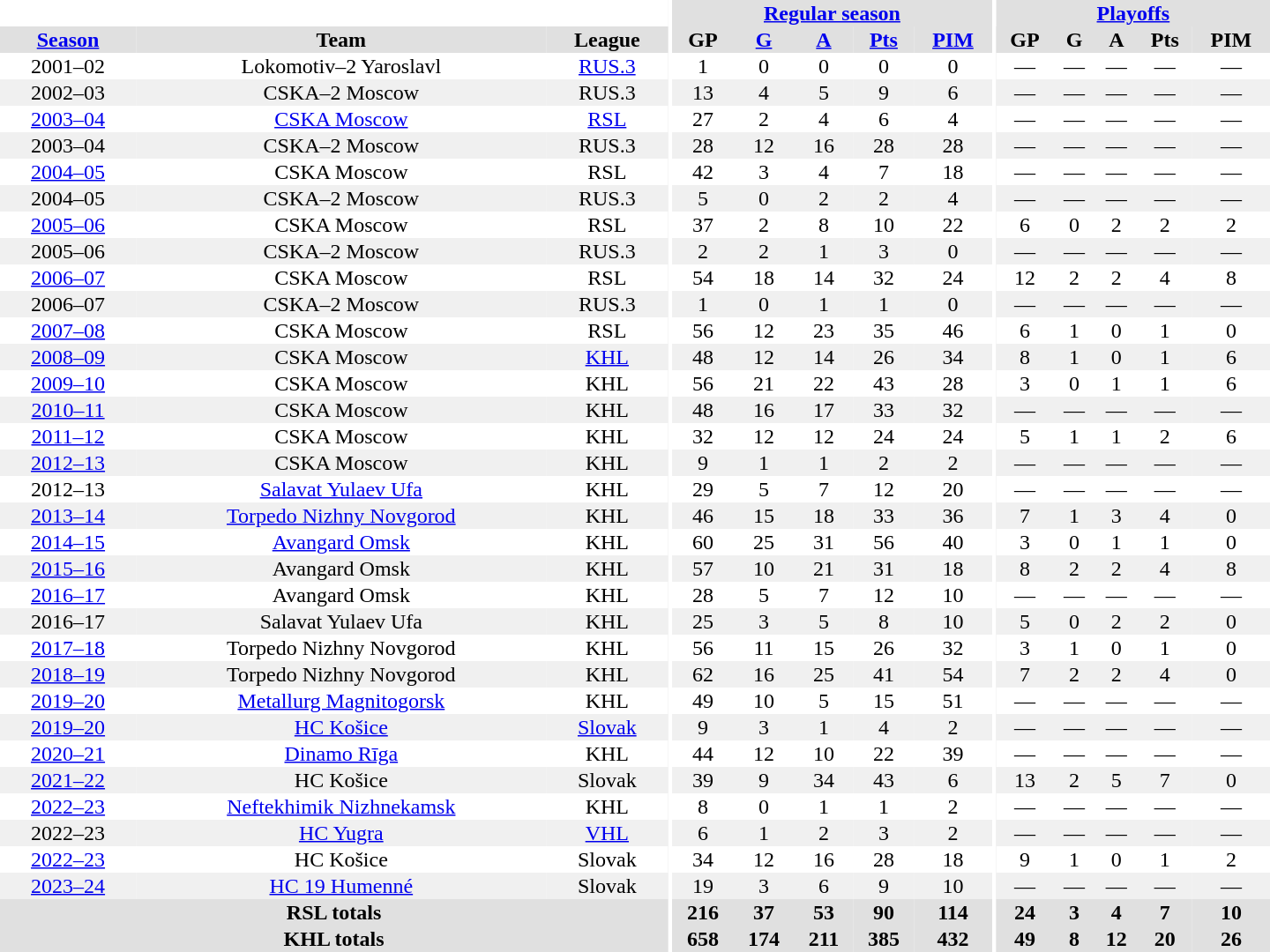<table border="0" cellpadding="1" cellspacing="0" style="text-align:center; width:60em">
<tr bgcolor="#e0e0e0">
<th colspan="3" bgcolor="#ffffff"></th>
<th rowspan="99" bgcolor="#ffffff"></th>
<th colspan="5"><a href='#'>Regular season</a></th>
<th rowspan="99" bgcolor="#ffffff"></th>
<th colspan="5"><a href='#'>Playoffs</a></th>
</tr>
<tr bgcolor="#e0e0e0">
<th><a href='#'>Season</a></th>
<th>Team</th>
<th>League</th>
<th>GP</th>
<th><a href='#'>G</a></th>
<th><a href='#'>A</a></th>
<th><a href='#'>Pts</a></th>
<th><a href='#'>PIM</a></th>
<th>GP</th>
<th>G</th>
<th>A</th>
<th>Pts</th>
<th>PIM</th>
</tr>
<tr>
<td>2001–02</td>
<td>Lokomotiv–2 Yaroslavl</td>
<td><a href='#'>RUS.3</a></td>
<td>1</td>
<td>0</td>
<td>0</td>
<td>0</td>
<td>0</td>
<td>—</td>
<td>—</td>
<td>—</td>
<td>—</td>
<td>—</td>
</tr>
<tr bgcolor="#f0f0f0">
<td>2002–03</td>
<td>CSKA–2 Moscow</td>
<td>RUS.3</td>
<td>13</td>
<td>4</td>
<td>5</td>
<td>9</td>
<td>6</td>
<td>—</td>
<td>—</td>
<td>—</td>
<td>—</td>
<td>—</td>
</tr>
<tr>
<td><a href='#'>2003–04</a></td>
<td><a href='#'>CSKA Moscow</a></td>
<td><a href='#'>RSL</a></td>
<td>27</td>
<td>2</td>
<td>4</td>
<td>6</td>
<td>4</td>
<td>—</td>
<td>—</td>
<td>—</td>
<td>—</td>
<td>—</td>
</tr>
<tr bgcolor="#f0f0f0">
<td>2003–04</td>
<td>CSKA–2 Moscow</td>
<td>RUS.3</td>
<td>28</td>
<td>12</td>
<td>16</td>
<td>28</td>
<td>28</td>
<td>—</td>
<td>—</td>
<td>—</td>
<td>—</td>
<td>—</td>
</tr>
<tr>
<td><a href='#'>2004–05</a></td>
<td>CSKA Moscow</td>
<td>RSL</td>
<td>42</td>
<td>3</td>
<td>4</td>
<td>7</td>
<td>18</td>
<td>—</td>
<td>—</td>
<td>—</td>
<td>—</td>
<td>—</td>
</tr>
<tr bgcolor="#f0f0f0">
<td>2004–05</td>
<td>CSKA–2 Moscow</td>
<td>RUS.3</td>
<td>5</td>
<td>0</td>
<td>2</td>
<td>2</td>
<td>4</td>
<td>—</td>
<td>—</td>
<td>—</td>
<td>—</td>
<td>—</td>
</tr>
<tr>
<td><a href='#'>2005–06</a></td>
<td>CSKA Moscow</td>
<td>RSL</td>
<td>37</td>
<td>2</td>
<td>8</td>
<td>10</td>
<td>22</td>
<td>6</td>
<td>0</td>
<td>2</td>
<td>2</td>
<td>2</td>
</tr>
<tr bgcolor="#f0f0f0">
<td>2005–06</td>
<td>CSKA–2 Moscow</td>
<td>RUS.3</td>
<td>2</td>
<td>2</td>
<td>1</td>
<td>3</td>
<td>0</td>
<td>—</td>
<td>—</td>
<td>—</td>
<td>—</td>
<td>—</td>
</tr>
<tr>
<td><a href='#'>2006–07</a></td>
<td>CSKA Moscow</td>
<td>RSL</td>
<td>54</td>
<td>18</td>
<td>14</td>
<td>32</td>
<td>24</td>
<td>12</td>
<td>2</td>
<td>2</td>
<td>4</td>
<td>8</td>
</tr>
<tr bgcolor="#f0f0f0">
<td>2006–07</td>
<td>CSKA–2 Moscow</td>
<td>RUS.3</td>
<td>1</td>
<td>0</td>
<td>1</td>
<td>1</td>
<td>0</td>
<td>—</td>
<td>—</td>
<td>—</td>
<td>—</td>
<td>—</td>
</tr>
<tr>
<td><a href='#'>2007–08</a></td>
<td>CSKA Moscow</td>
<td>RSL</td>
<td>56</td>
<td>12</td>
<td>23</td>
<td>35</td>
<td>46</td>
<td>6</td>
<td>1</td>
<td>0</td>
<td>1</td>
<td>0</td>
</tr>
<tr bgcolor="#f0f0f0">
<td><a href='#'>2008–09</a></td>
<td>CSKA Moscow</td>
<td><a href='#'>KHL</a></td>
<td>48</td>
<td>12</td>
<td>14</td>
<td>26</td>
<td>34</td>
<td>8</td>
<td>1</td>
<td>0</td>
<td>1</td>
<td>6</td>
</tr>
<tr>
<td><a href='#'>2009–10</a></td>
<td>CSKA Moscow</td>
<td>KHL</td>
<td>56</td>
<td>21</td>
<td>22</td>
<td>43</td>
<td>28</td>
<td>3</td>
<td>0</td>
<td>1</td>
<td>1</td>
<td>6</td>
</tr>
<tr bgcolor="#f0f0f0">
<td><a href='#'>2010–11</a></td>
<td>CSKA Moscow</td>
<td>KHL</td>
<td>48</td>
<td>16</td>
<td>17</td>
<td>33</td>
<td>32</td>
<td>—</td>
<td>—</td>
<td>—</td>
<td>—</td>
<td>—</td>
</tr>
<tr>
<td><a href='#'>2011–12</a></td>
<td>CSKA Moscow</td>
<td>KHL</td>
<td>32</td>
<td>12</td>
<td>12</td>
<td>24</td>
<td>24</td>
<td>5</td>
<td>1</td>
<td>1</td>
<td>2</td>
<td>6</td>
</tr>
<tr bgcolor="#f0f0f0">
<td><a href='#'>2012–13</a></td>
<td>CSKA Moscow</td>
<td>KHL</td>
<td>9</td>
<td>1</td>
<td>1</td>
<td>2</td>
<td>2</td>
<td>—</td>
<td>—</td>
<td>—</td>
<td>—</td>
<td>—</td>
</tr>
<tr>
<td>2012–13</td>
<td><a href='#'>Salavat Yulaev Ufa</a></td>
<td>KHL</td>
<td>29</td>
<td>5</td>
<td>7</td>
<td>12</td>
<td>20</td>
<td>—</td>
<td>—</td>
<td>—</td>
<td>—</td>
<td>—</td>
</tr>
<tr bgcolor="#f0f0f0">
<td><a href='#'>2013–14</a></td>
<td><a href='#'>Torpedo Nizhny Novgorod</a></td>
<td>KHL</td>
<td>46</td>
<td>15</td>
<td>18</td>
<td>33</td>
<td>36</td>
<td>7</td>
<td>1</td>
<td>3</td>
<td>4</td>
<td>0</td>
</tr>
<tr>
<td><a href='#'>2014–15</a></td>
<td><a href='#'>Avangard Omsk</a></td>
<td>KHL</td>
<td>60</td>
<td>25</td>
<td>31</td>
<td>56</td>
<td>40</td>
<td>3</td>
<td>0</td>
<td>1</td>
<td>1</td>
<td>0</td>
</tr>
<tr bgcolor="#f0f0f0">
<td><a href='#'>2015–16</a></td>
<td>Avangard Omsk</td>
<td>KHL</td>
<td>57</td>
<td>10</td>
<td>21</td>
<td>31</td>
<td>18</td>
<td>8</td>
<td>2</td>
<td>2</td>
<td>4</td>
<td>8</td>
</tr>
<tr>
<td><a href='#'>2016–17</a></td>
<td>Avangard Omsk</td>
<td>KHL</td>
<td>28</td>
<td>5</td>
<td>7</td>
<td>12</td>
<td>10</td>
<td>—</td>
<td>—</td>
<td>—</td>
<td>—</td>
<td>—</td>
</tr>
<tr bgcolor="#f0f0f0">
<td>2016–17</td>
<td>Salavat Yulaev Ufa</td>
<td>KHL</td>
<td>25</td>
<td>3</td>
<td>5</td>
<td>8</td>
<td>10</td>
<td>5</td>
<td>0</td>
<td>2</td>
<td>2</td>
<td>0</td>
</tr>
<tr>
<td><a href='#'>2017–18</a></td>
<td>Torpedo Nizhny Novgorod</td>
<td>KHL</td>
<td>56</td>
<td>11</td>
<td>15</td>
<td>26</td>
<td>32</td>
<td>3</td>
<td>1</td>
<td>0</td>
<td>1</td>
<td>0</td>
</tr>
<tr bgcolor="#f0f0f0">
<td><a href='#'>2018–19</a></td>
<td>Torpedo Nizhny Novgorod</td>
<td>KHL</td>
<td>62</td>
<td>16</td>
<td>25</td>
<td>41</td>
<td>54</td>
<td>7</td>
<td>2</td>
<td>2</td>
<td>4</td>
<td>0</td>
</tr>
<tr>
<td><a href='#'>2019–20</a></td>
<td><a href='#'>Metallurg Magnitogorsk</a></td>
<td>KHL</td>
<td>49</td>
<td>10</td>
<td>5</td>
<td>15</td>
<td>51</td>
<td>—</td>
<td>—</td>
<td>—</td>
<td>—</td>
<td>—</td>
</tr>
<tr bgcolor="#f0f0f0">
<td><a href='#'>2019–20</a></td>
<td><a href='#'>HC Košice</a></td>
<td><a href='#'>Slovak</a></td>
<td>9</td>
<td>3</td>
<td>1</td>
<td>4</td>
<td>2</td>
<td>—</td>
<td>—</td>
<td>—</td>
<td>—</td>
<td>—</td>
</tr>
<tr>
<td><a href='#'>2020–21</a></td>
<td><a href='#'>Dinamo Rīga</a></td>
<td>KHL</td>
<td>44</td>
<td>12</td>
<td>10</td>
<td>22</td>
<td>39</td>
<td>—</td>
<td>—</td>
<td>—</td>
<td>—</td>
<td>—</td>
</tr>
<tr bgcolor="#f0f0f0">
<td><a href='#'>2021–22</a></td>
<td>HC Košice</td>
<td>Slovak</td>
<td>39</td>
<td>9</td>
<td>34</td>
<td>43</td>
<td>6</td>
<td>13</td>
<td>2</td>
<td>5</td>
<td>7</td>
<td>0</td>
</tr>
<tr>
<td><a href='#'>2022–23</a></td>
<td><a href='#'>Neftekhimik Nizhnekamsk</a></td>
<td>KHL</td>
<td>8</td>
<td>0</td>
<td>1</td>
<td>1</td>
<td>2</td>
<td>—</td>
<td>—</td>
<td>—</td>
<td>—</td>
<td>—</td>
</tr>
<tr bgcolor="#f0f0f0">
<td>2022–23</td>
<td><a href='#'>HC Yugra</a></td>
<td><a href='#'>VHL</a></td>
<td>6</td>
<td>1</td>
<td>2</td>
<td>3</td>
<td>2</td>
<td>—</td>
<td>—</td>
<td>—</td>
<td>—</td>
<td>—</td>
</tr>
<tr>
<td><a href='#'>2022–23</a></td>
<td>HC Košice</td>
<td>Slovak</td>
<td>34</td>
<td>12</td>
<td>16</td>
<td>28</td>
<td>18</td>
<td>9</td>
<td>1</td>
<td>0</td>
<td>1</td>
<td>2</td>
</tr>
<tr bgcolor="#f0f0f0">
<td><a href='#'>2023–24</a></td>
<td><a href='#'>HC 19 Humenné</a></td>
<td>Slovak</td>
<td>19</td>
<td>3</td>
<td>6</td>
<td>9</td>
<td>10</td>
<td>—</td>
<td>—</td>
<td>—</td>
<td>—</td>
<td>—</td>
</tr>
<tr bgcolor="#e0e0e0">
<th colspan="3">RSL totals</th>
<th>216</th>
<th>37</th>
<th>53</th>
<th>90</th>
<th>114</th>
<th>24</th>
<th>3</th>
<th>4</th>
<th>7</th>
<th>10</th>
</tr>
<tr bgcolor="#e0e0e0">
<th colspan="3">KHL totals</th>
<th>658</th>
<th>174</th>
<th>211</th>
<th>385</th>
<th>432</th>
<th>49</th>
<th>8</th>
<th>12</th>
<th>20</th>
<th>26</th>
</tr>
</table>
